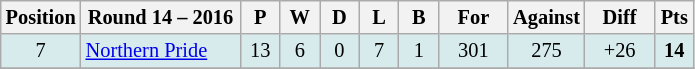<table class="wikitable" style="text-align:center; font-size:85%;">
<tr>
<th width=40 abbr="Position">Position</th>
<th width=100>Round 14 – 2016</th>
<th width=20 abbr="Played">P</th>
<th width=20 abbr="Won">W</th>
<th width=20 abbr="Drawn">D</th>
<th width=20 abbr="Lost">L</th>
<th width=20 abbr="Bye">B</th>
<th width=40 abbr="Points for">For</th>
<th width=40 abbr="Points against">Against</th>
<th width=40 abbr="Points difference">Diff</th>
<th width=20 abbr="Points">Pts</th>
</tr>
<tr style="background: #d7ebed;">
<td>7</td>
<td style="text-align:left;"> <a href='#'>Northern Pride</a></td>
<td>13</td>
<td>6</td>
<td>0</td>
<td>7</td>
<td>1</td>
<td>301</td>
<td>275</td>
<td>+26</td>
<td><strong>14</strong></td>
</tr>
<tr>
</tr>
</table>
